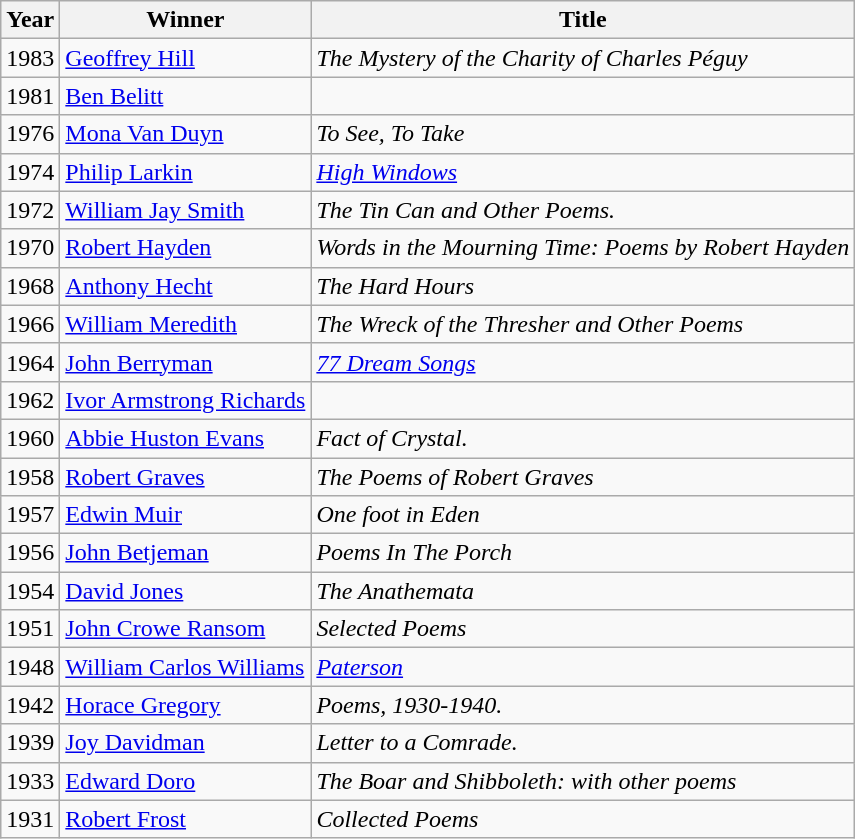<table class="wikitable">
<tr>
<th>Year</th>
<th>Winner</th>
<th>Title</th>
</tr>
<tr>
<td>1983</td>
<td><a href='#'>Geoffrey Hill</a></td>
<td><em>The Mystery of the Charity of Charles Péguy </em></td>
</tr>
<tr>
<td>1981</td>
<td><a href='#'>Ben Belitt</a></td>
<td></td>
</tr>
<tr>
<td>1976</td>
<td><a href='#'>Mona Van Duyn</a></td>
<td><em>To See, To Take</em></td>
</tr>
<tr>
<td>1974</td>
<td><a href='#'>Philip Larkin</a></td>
<td><em><a href='#'>High Windows</a></em></td>
</tr>
<tr>
<td>1972</td>
<td><a href='#'>William Jay Smith</a></td>
<td><em>The Tin Can and Other Poems.</em></td>
</tr>
<tr>
<td>1970</td>
<td><a href='#'>Robert Hayden</a></td>
<td><em>Words in the Mourning Time: Poems by Robert Hayden</em></td>
</tr>
<tr>
<td>1968</td>
<td><a href='#'>Anthony Hecht</a></td>
<td><em>The Hard Hours</em></td>
</tr>
<tr>
<td>1966</td>
<td><a href='#'>William Meredith</a></td>
<td><em>The Wreck of the Thresher and Other Poems</em></td>
</tr>
<tr>
<td>1964</td>
<td><a href='#'>John Berryman</a></td>
<td><em><a href='#'>77 Dream Songs</a></em></td>
</tr>
<tr>
<td>1962</td>
<td><a href='#'>Ivor Armstrong Richards</a></td>
<td></td>
</tr>
<tr>
<td>1960</td>
<td><a href='#'>Abbie Huston Evans</a></td>
<td><em>Fact of Crystal.</em></td>
</tr>
<tr>
<td>1958</td>
<td><a href='#'>Robert Graves</a></td>
<td><em>The Poems of Robert Graves</em></td>
</tr>
<tr>
<td>1957</td>
<td><a href='#'>Edwin Muir</a></td>
<td><em>One foot in Eden</em></td>
</tr>
<tr>
<td>1956</td>
<td><a href='#'>John Betjeman</a></td>
<td><em>Poems In The Porch </em></td>
</tr>
<tr>
<td>1954</td>
<td><a href='#'>David Jones</a></td>
<td><em>The Anathemata</em></td>
</tr>
<tr>
<td>1951</td>
<td><a href='#'>John Crowe Ransom</a></td>
<td><em>Selected Poems</em></td>
</tr>
<tr>
<td>1948</td>
<td><a href='#'>William Carlos Williams</a></td>
<td><em><a href='#'>Paterson</a></em></td>
</tr>
<tr>
<td>1942</td>
<td><a href='#'>Horace Gregory</a></td>
<td><em>Poems, 1930-1940.</em></td>
</tr>
<tr>
<td>1939</td>
<td><a href='#'>Joy Davidman</a></td>
<td><em>Letter to a Comrade.</em></td>
</tr>
<tr>
<td>1933</td>
<td><a href='#'>Edward Doro</a></td>
<td><em>The Boar and Shibboleth: with other poems</em></td>
</tr>
<tr>
<td>1931</td>
<td><a href='#'>Robert Frost</a></td>
<td><em>Collected Poems</em> </td>
</tr>
</table>
